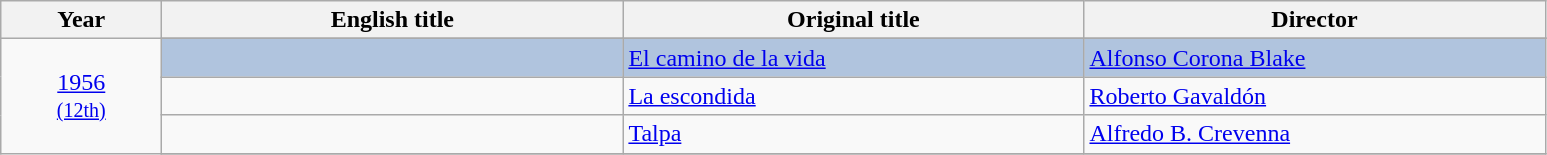<table class="wikitable">
<tr>
<th width="100"><strong>Year</strong></th>
<th width="300"><strong>English title</strong></th>
<th width="300"><strong>Original title</strong></th>
<th width="300"><strong>Director</strong></th>
</tr>
<tr>
<td rowspan="6" style="text-align:center;"><a href='#'>1956</a><br><small><a href='#'>(12th)</a></small></td>
</tr>
<tr style="background:#B0C4DE;">
<td></td>
<td><a href='#'>El camino de la vida</a></td>
<td><a href='#'>Alfonso Corona Blake</a></td>
</tr>
<tr>
<td></td>
<td><a href='#'>La escondida</a></td>
<td><a href='#'>Roberto Gavaldón</a></td>
</tr>
<tr>
<td></td>
<td><a href='#'>Talpa</a></td>
<td><a href='#'>Alfredo B. Crevenna</a></td>
</tr>
<tr>
</tr>
</table>
